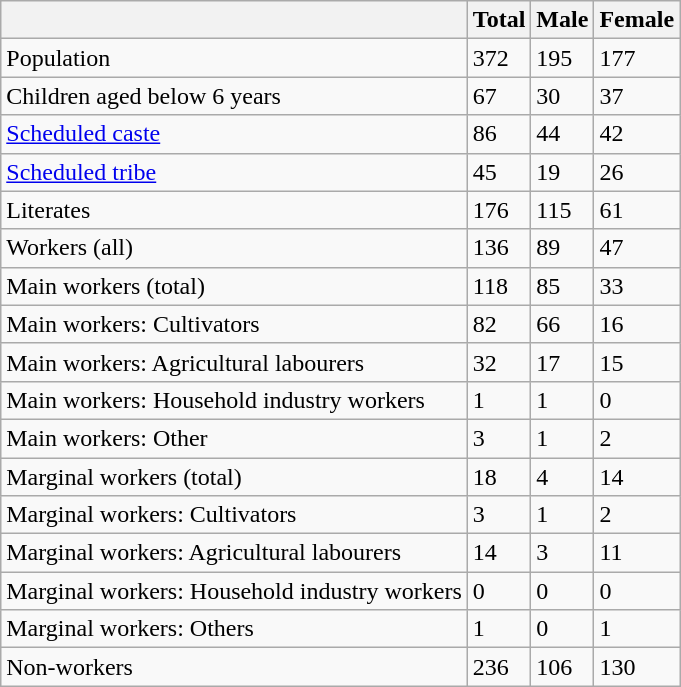<table class="wikitable sortable">
<tr>
<th></th>
<th>Total</th>
<th>Male</th>
<th>Female</th>
</tr>
<tr>
<td>Population</td>
<td>372</td>
<td>195</td>
<td>177</td>
</tr>
<tr>
<td>Children aged below 6 years</td>
<td>67</td>
<td>30</td>
<td>37</td>
</tr>
<tr>
<td><a href='#'>Scheduled caste</a></td>
<td>86</td>
<td>44</td>
<td>42</td>
</tr>
<tr>
<td><a href='#'>Scheduled tribe</a></td>
<td>45</td>
<td>19</td>
<td>26</td>
</tr>
<tr>
<td>Literates</td>
<td>176</td>
<td>115</td>
<td>61</td>
</tr>
<tr>
<td>Workers (all)</td>
<td>136</td>
<td>89</td>
<td>47</td>
</tr>
<tr>
<td>Main workers (total)</td>
<td>118</td>
<td>85</td>
<td>33</td>
</tr>
<tr>
<td>Main workers: Cultivators</td>
<td>82</td>
<td>66</td>
<td>16</td>
</tr>
<tr>
<td>Main workers: Agricultural labourers</td>
<td>32</td>
<td>17</td>
<td>15</td>
</tr>
<tr>
<td>Main workers: Household industry workers</td>
<td>1</td>
<td>1</td>
<td>0</td>
</tr>
<tr>
<td>Main workers: Other</td>
<td>3</td>
<td>1</td>
<td>2</td>
</tr>
<tr>
<td>Marginal workers (total)</td>
<td>18</td>
<td>4</td>
<td>14</td>
</tr>
<tr>
<td>Marginal workers: Cultivators</td>
<td>3</td>
<td>1</td>
<td>2</td>
</tr>
<tr>
<td>Marginal workers: Agricultural labourers</td>
<td>14</td>
<td>3</td>
<td>11</td>
</tr>
<tr>
<td>Marginal workers: Household industry workers</td>
<td>0</td>
<td>0</td>
<td>0</td>
</tr>
<tr>
<td>Marginal workers: Others</td>
<td>1</td>
<td>0</td>
<td>1</td>
</tr>
<tr>
<td>Non-workers</td>
<td>236</td>
<td>106</td>
<td>130</td>
</tr>
</table>
